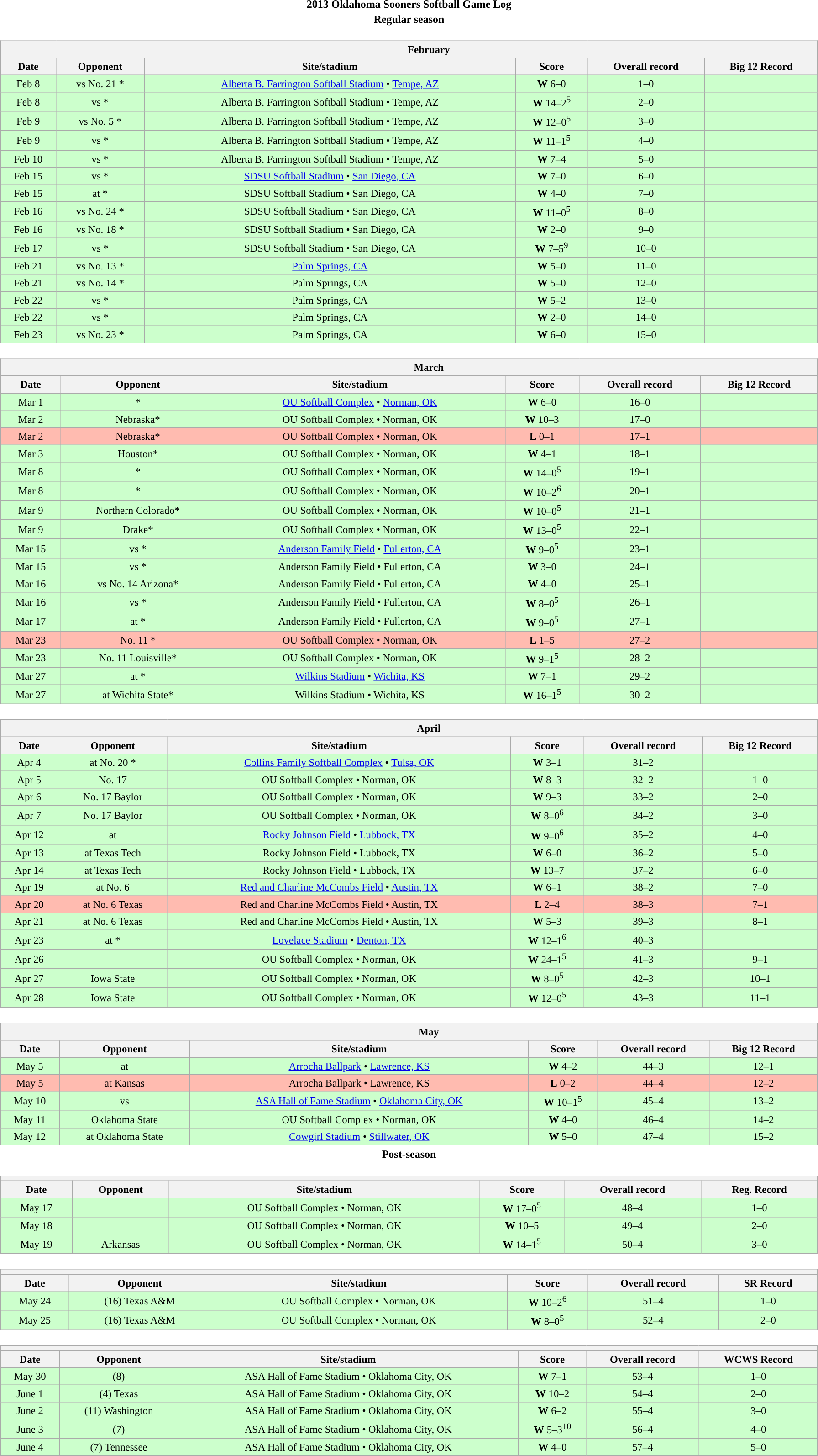<table class="toccolours" width=95% style="margin:1.5em auto; text-align:center;">
<tr>
<th colspan=2>2013 Oklahoma Sooners Softball Game Log</th>
</tr>
<tr>
<th colspan=2>Regular season</th>
</tr>
<tr valign="top">
<td><br><table class="wikitable collapsible collapsed" style="margin:auto; font-size:95%; width:100%">
<tr>
<th colspan=10 style="padding-left:4em;">February</th>
</tr>
<tr>
<th>Date</th>
<th>Opponent</th>
<th>Site/stadium</th>
<th>Score</th>
<th>Overall record</th>
<th>Big 12 Record</th>
</tr>
<tr bgcolor=ccffcc>
<td>Feb 8</td>
<td>vs No. 21 *</td>
<td><a href='#'>Alberta B. Farrington Softball Stadium</a> • <a href='#'>Tempe, AZ</a></td>
<td><strong>W</strong> 6–0</td>
<td>1–0</td>
<td></td>
</tr>
<tr bgcolor=ccffcc>
<td>Feb 8</td>
<td>vs *</td>
<td>Alberta B. Farrington Softball Stadium • Tempe, AZ</td>
<td><strong>W</strong> 14–2<sup>5</sup></td>
<td>2–0</td>
<td></td>
</tr>
<tr bgcolor=ccffcc>
<td>Feb 9</td>
<td>vs No. 5 *</td>
<td>Alberta B. Farrington Softball Stadium • Tempe, AZ</td>
<td><strong>W</strong> 12–0<sup>5</sup></td>
<td>3–0</td>
<td></td>
</tr>
<tr bgcolor=ccffcc>
<td>Feb 9</td>
<td>vs *</td>
<td>Alberta B. Farrington Softball Stadium • Tempe, AZ</td>
<td><strong>W</strong> 11–1<sup>5</sup></td>
<td>4–0</td>
<td></td>
</tr>
<tr bgcolor=ccffcc>
<td>Feb 10</td>
<td>vs *</td>
<td>Alberta B. Farrington Softball Stadium • Tempe, AZ</td>
<td><strong>W</strong> 7–4</td>
<td>5–0</td>
<td></td>
</tr>
<tr bgcolor=ccffcc>
<td>Feb 15</td>
<td>vs *</td>
<td><a href='#'>SDSU Softball Stadium</a> • <a href='#'>San Diego, CA</a></td>
<td><strong>W</strong> 7–0</td>
<td>6–0</td>
<td></td>
</tr>
<tr bgcolor=ccffcc>
<td>Feb 15</td>
<td>at *</td>
<td>SDSU Softball Stadium • San Diego, CA</td>
<td><strong>W</strong> 4–0</td>
<td>7–0</td>
<td></td>
</tr>
<tr bgcolor=ccffcc>
<td>Feb 16</td>
<td>vs No. 24 *</td>
<td>SDSU Softball Stadium • San Diego, CA</td>
<td><strong>W</strong> 11–0<sup>5</sup></td>
<td>8–0</td>
<td></td>
</tr>
<tr bgcolor=ccffcc>
<td>Feb 16</td>
<td>vs No. 18 *</td>
<td>SDSU Softball Stadium • San Diego, CA</td>
<td><strong>W</strong> 2–0</td>
<td>9–0</td>
<td></td>
</tr>
<tr bgcolor=ccffcc>
<td>Feb 17</td>
<td>vs *</td>
<td>SDSU Softball Stadium • San Diego, CA</td>
<td><strong>W</strong> 7–5<sup>9</sup></td>
<td>10–0</td>
<td></td>
</tr>
<tr bgcolor=ccffcc>
<td>Feb 21</td>
<td>vs No. 13 *</td>
<td><a href='#'>Palm Springs, CA</a></td>
<td><strong>W</strong> 5–0</td>
<td>11–0</td>
<td></td>
</tr>
<tr bgcolor=ccffcc>
<td>Feb 21</td>
<td>vs No. 14 *</td>
<td>Palm Springs, CA</td>
<td><strong>W</strong> 5–0</td>
<td>12–0</td>
<td></td>
</tr>
<tr bgcolor=ccffcc>
<td>Feb 22</td>
<td>vs *</td>
<td>Palm Springs, CA</td>
<td><strong>W</strong> 5–2</td>
<td>13–0</td>
<td></td>
</tr>
<tr bgcolor=ccffcc>
<td>Feb 22</td>
<td>vs *</td>
<td>Palm Springs, CA</td>
<td><strong>W</strong> 2–0</td>
<td>14–0</td>
<td></td>
</tr>
<tr bgcolor=ccffcc>
<td>Feb 23</td>
<td>vs No. 23 *</td>
<td>Palm Springs, CA</td>
<td><strong>W</strong> 6–0</td>
<td>15–0</td>
<td></td>
</tr>
</table>
</td>
</tr>
<tr>
<td><br><table class="wikitable collapsible collapsed" style="margin:auto; font-size:95%; width:100%">
<tr>
<th colspan=10 style="padding-left:4em;">March</th>
</tr>
<tr>
<th>Date</th>
<th>Opponent</th>
<th>Site/stadium</th>
<th>Score</th>
<th>Overall record</th>
<th>Big 12 Record</th>
</tr>
<tr bgcolor=ccffcc>
<td>Mar 1</td>
<td>*</td>
<td><a href='#'>OU Softball Complex</a> • <a href='#'>Norman, OK</a></td>
<td><strong>W</strong> 6–0</td>
<td>16–0</td>
<td></td>
</tr>
<tr bgcolor=ccffcc>
<td>Mar 2</td>
<td>Nebraska*</td>
<td>OU Softball Complex • Norman, OK</td>
<td><strong>W</strong> 10–3</td>
<td>17–0</td>
<td></td>
</tr>
<tr bgcolor=ffbbb>
<td>Mar 2</td>
<td>Nebraska*</td>
<td>OU Softball Complex • Norman, OK</td>
<td><strong>L</strong> 0–1</td>
<td>17–1</td>
<td></td>
</tr>
<tr bgcolor=ccffcc>
<td>Mar 3</td>
<td>Houston*</td>
<td>OU Softball Complex • Norman, OK</td>
<td><strong>W</strong> 4–1</td>
<td>18–1</td>
<td></td>
</tr>
<tr bgcolor=ccffcc>
<td>Mar 8</td>
<td>*</td>
<td>OU Softball Complex • Norman, OK</td>
<td><strong>W</strong> 14–0<sup>5</sup></td>
<td>19–1</td>
<td></td>
</tr>
<tr bgcolor=ccffcc>
<td>Mar 8</td>
<td>*</td>
<td>OU Softball Complex • Norman, OK</td>
<td><strong>W</strong> 10–2<sup>6</sup></td>
<td>20–1</td>
<td></td>
</tr>
<tr bgcolor=ccffcc>
<td>Mar 9</td>
<td>Northern Colorado*</td>
<td>OU Softball Complex • Norman, OK</td>
<td><strong>W</strong> 10–0<sup>5</sup></td>
<td>21–1</td>
<td></td>
</tr>
<tr bgcolor=ccffcc>
<td>Mar 9</td>
<td>Drake*</td>
<td>OU Softball Complex • Norman, OK</td>
<td><strong>W</strong> 13–0<sup>5</sup></td>
<td>22–1</td>
<td></td>
</tr>
<tr bgcolor=ccffcc>
<td>Mar 15</td>
<td>vs *</td>
<td><a href='#'>Anderson Family Field</a> • <a href='#'>Fullerton, CA</a></td>
<td><strong>W</strong> 9–0<sup>5</sup></td>
<td>23–1</td>
<td></td>
</tr>
<tr bgcolor=ccffcc>
<td>Mar 15</td>
<td>vs *</td>
<td>Anderson Family Field • Fullerton, CA</td>
<td><strong>W</strong> 3–0</td>
<td>24–1</td>
<td></td>
</tr>
<tr bgcolor=ccffcc>
<td>Mar 16</td>
<td>vs No. 14 Arizona*</td>
<td>Anderson Family Field • Fullerton, CA</td>
<td><strong>W</strong> 4–0</td>
<td>25–1</td>
<td></td>
</tr>
<tr bgcolor=ccffcc>
<td>Mar 16</td>
<td>vs *</td>
<td>Anderson Family Field • Fullerton, CA</td>
<td><strong>W</strong> 8–0<sup>5</sup></td>
<td>26–1</td>
<td></td>
</tr>
<tr bgcolor=ccffcc>
<td>Mar 17</td>
<td>at *</td>
<td>Anderson Family Field • Fullerton, CA</td>
<td><strong>W</strong> 9–0<sup>5</sup></td>
<td>27–1</td>
<td></td>
</tr>
<tr bgcolor=ffbbb>
<td>Mar 23</td>
<td>No. 11 *</td>
<td>OU Softball Complex • Norman, OK</td>
<td><strong>L</strong> 1–5</td>
<td>27–2</td>
<td></td>
</tr>
<tr bgcolor=ccffcc>
<td>Mar 23</td>
<td>No. 11 Louisville*</td>
<td>OU Softball Complex • Norman, OK</td>
<td><strong>W</strong> 9–1<sup>5</sup></td>
<td>28–2</td>
<td></td>
</tr>
<tr bgcolor=ccffcc>
<td>Mar 27</td>
<td>at *</td>
<td><a href='#'>Wilkins Stadium</a> • <a href='#'>Wichita, KS</a></td>
<td><strong>W</strong> 7–1</td>
<td>29–2</td>
<td></td>
</tr>
<tr bgcolor=ccffcc>
<td>Mar 27</td>
<td>at Wichita State*</td>
<td>Wilkins Stadium • Wichita, KS</td>
<td><strong>W</strong> 16–1<sup>5</sup></td>
<td>30–2</td>
<td></td>
</tr>
</table>
</td>
</tr>
<tr>
<td><br><table class="wikitable collapsible collapsed" style="margin:auto; font-size:95%; width:100%">
<tr>
<th colspan=10 style="padding-left:4em;">April</th>
</tr>
<tr>
<th>Date</th>
<th>Opponent</th>
<th>Site/stadium</th>
<th>Score</th>
<th>Overall record</th>
<th>Big 12 Record</th>
</tr>
<tr bgcolor=ccffcc>
<td>Apr 4</td>
<td>at No. 20 *</td>
<td><a href='#'>Collins Family Softball Complex</a> • <a href='#'>Tulsa, OK</a></td>
<td><strong>W</strong> 3–1</td>
<td>31–2</td>
<td></td>
</tr>
<tr bgcolor=ccffcc>
<td>Apr 5</td>
<td>No. 17 </td>
<td>OU Softball Complex • Norman, OK</td>
<td><strong>W</strong> 8–3</td>
<td>32–2</td>
<td>1–0</td>
</tr>
<tr bgcolor=ccffcc>
<td>Apr 6</td>
<td>No. 17 Baylor</td>
<td>OU Softball Complex • Norman, OK</td>
<td><strong>W</strong> 9–3</td>
<td>33–2</td>
<td>2–0</td>
</tr>
<tr bgcolor=ccffcc>
<td>Apr 7</td>
<td>No. 17 Baylor</td>
<td>OU Softball Complex • Norman, OK</td>
<td><strong>W</strong> 8–0<sup>6</sup></td>
<td>34–2</td>
<td>3–0</td>
</tr>
<tr bgcolor=ccffcc>
<td>Apr 12</td>
<td>at </td>
<td><a href='#'>Rocky Johnson Field</a> • <a href='#'>Lubbock, TX</a></td>
<td><strong>W</strong> 9–0<sup>6</sup></td>
<td>35–2</td>
<td>4–0</td>
</tr>
<tr bgcolor=ccffcc>
<td>Apr 13</td>
<td>at Texas Tech</td>
<td>Rocky Johnson Field • Lubbock, TX</td>
<td><strong>W</strong> 6–0</td>
<td>36–2</td>
<td>5–0</td>
</tr>
<tr bgcolor=ccffcc>
<td>Apr 14</td>
<td>at Texas Tech</td>
<td>Rocky Johnson Field • Lubbock, TX</td>
<td><strong>W</strong> 13–7</td>
<td>37–2</td>
<td>6–0</td>
</tr>
<tr bgcolor=ccffcc>
<td>Apr 19</td>
<td>at No. 6 </td>
<td><a href='#'>Red and Charline McCombs Field</a> • <a href='#'>Austin, TX</a></td>
<td><strong>W</strong> 6–1</td>
<td>38–2</td>
<td>7–0</td>
</tr>
<tr bgcolor=ffbbb>
<td>Apr 20</td>
<td>at No. 6 Texas</td>
<td>Red and Charline McCombs Field • Austin, TX</td>
<td><strong>L</strong> 2–4</td>
<td>38–3</td>
<td>7–1</td>
</tr>
<tr bgcolor=ccffcc>
<td>Apr 21</td>
<td>at No. 6 Texas</td>
<td>Red and Charline McCombs Field • Austin, TX</td>
<td><strong>W</strong> 5–3</td>
<td>39–3</td>
<td>8–1</td>
</tr>
<tr bgcolor=ccffcc>
<td>Apr 23</td>
<td>at *</td>
<td><a href='#'>Lovelace Stadium</a> • <a href='#'>Denton, TX</a></td>
<td><strong>W</strong> 12–1<sup>6</sup></td>
<td>40–3</td>
<td></td>
</tr>
<tr bgcolor=ccffcc>
<td>Apr 26</td>
<td></td>
<td>OU Softball Complex • Norman, OK</td>
<td><strong>W</strong> 24–1<sup>5</sup></td>
<td>41–3</td>
<td>9–1</td>
</tr>
<tr bgcolor=ccffcc>
<td>Apr 27</td>
<td>Iowa State</td>
<td>OU Softball Complex • Norman, OK</td>
<td><strong>W</strong> 8–0<sup>5</sup></td>
<td>42–3</td>
<td>10–1</td>
</tr>
<tr bgcolor=ccffcc>
<td>Apr 28</td>
<td>Iowa State</td>
<td>OU Softball Complex • Norman, OK</td>
<td><strong>W</strong> 12–0<sup>5</sup></td>
<td>43–3</td>
<td>11–1</td>
</tr>
</table>
</td>
</tr>
<tr>
<td><br><table class="wikitable collapsible collapsed" style="margin:auto; font-size:95%; width:100%">
<tr>
<th colspan=10 style="padding-left:4em;">May</th>
</tr>
<tr>
<th>Date</th>
<th>Opponent</th>
<th>Site/stadium</th>
<th>Score</th>
<th>Overall record</th>
<th>Big 12 Record</th>
</tr>
<tr bgcolor=ccffcc>
<td>May 5</td>
<td>at </td>
<td><a href='#'>Arrocha Ballpark</a> • <a href='#'>Lawrence, KS</a></td>
<td><strong>W</strong> 4–2</td>
<td>44–3</td>
<td>12–1</td>
</tr>
<tr bgcolor=ffbbb>
<td>May 5</td>
<td>at Kansas</td>
<td>Arrocha Ballpark • Lawrence, KS</td>
<td><strong>L</strong> 0–2</td>
<td>44–4</td>
<td>12–2</td>
</tr>
<tr bgcolor=ccffcc>
<td>May 10</td>
<td>vs </td>
<td><a href='#'>ASA Hall of Fame Stadium</a> • <a href='#'>Oklahoma City, OK</a></td>
<td><strong>W</strong> 10–1<sup>5</sup></td>
<td>45–4</td>
<td>13–2</td>
</tr>
<tr bgcolor=ccffcc>
<td>May 11</td>
<td>Oklahoma State</td>
<td>OU Softball Complex • Norman, OK</td>
<td><strong>W</strong> 4–0</td>
<td>46–4</td>
<td>14–2</td>
</tr>
<tr bgcolor=ccffcc>
<td>May 12</td>
<td>at Oklahoma State</td>
<td><a href='#'>Cowgirl Stadium</a> • <a href='#'>Stillwater, OK</a></td>
<td><strong>W</strong> 5–0</td>
<td>47–4</td>
<td>15–2</td>
</tr>
</table>
</td>
</tr>
<tr>
<th colspan=2>Post-season</th>
</tr>
<tr>
<td><br><table class="wikitable collapsible collapsed" style="margin:auto; font-size:95%; width:100%">
<tr>
<th colspan=10 style="padding-left:4em;"></th>
</tr>
<tr>
<th>Date</th>
<th>Opponent</th>
<th>Site/stadium</th>
<th>Score</th>
<th>Overall record</th>
<th>Reg. Record</th>
</tr>
<tr bgcolor=ccffcc>
<td>May 17</td>
<td></td>
<td>OU Softball Complex • Norman, OK</td>
<td><strong>W</strong> 17–0<sup>5</sup></td>
<td>48–4</td>
<td>1–0</td>
</tr>
<tr bgcolor=ccffcc>
<td>May 18</td>
<td></td>
<td>OU Softball Complex • Norman, OK</td>
<td><strong>W</strong> 10–5</td>
<td>49–4</td>
<td>2–0</td>
</tr>
<tr bgcolor=ccffcc>
<td>May 19</td>
<td>Arkansas</td>
<td>OU Softball Complex • Norman, OK</td>
<td><strong>W</strong> 14–1<sup>5</sup></td>
<td>50–4</td>
<td>3–0</td>
</tr>
</table>
</td>
</tr>
<tr>
<td><br><table class="wikitable collapsible collapsed" style="margin:auto; font-size:95%; width:100%">
<tr>
<th colspan=10 style="padding-left:4em;"></th>
</tr>
<tr>
<th>Date</th>
<th>Opponent</th>
<th>Site/stadium</th>
<th>Score</th>
<th>Overall record</th>
<th>SR Record</th>
</tr>
<tr bgcolor=ccffcc>
<td>May 24</td>
<td>(16) Texas A&M</td>
<td>OU Softball Complex • Norman, OK</td>
<td><strong>W</strong> 10–2<sup>6</sup></td>
<td>51–4</td>
<td>1–0</td>
</tr>
<tr bgcolor=ccffcc>
<td>May 25</td>
<td>(16) Texas A&M</td>
<td>OU Softball Complex • Norman, OK</td>
<td><strong>W</strong> 8–0<sup>5</sup></td>
<td>52–4</td>
<td>2–0</td>
</tr>
</table>
</td>
</tr>
<tr>
<td><br><table class="wikitable collapsible collapsed" style="margin:auto; font-size:95%; width:100%">
<tr>
<th colspan=10 style="padding-left:4em;"></th>
</tr>
<tr>
<th>Date</th>
<th>Opponent</th>
<th>Site/stadium</th>
<th>Score</th>
<th>Overall record</th>
<th>WCWS Record</th>
</tr>
<tr bgcolor=ccffcc>
<td>May 30</td>
<td>(8) </td>
<td>ASA Hall of Fame Stadium • Oklahoma City, OK</td>
<td><strong>W</strong> 7–1</td>
<td>53–4</td>
<td>1–0</td>
</tr>
<tr bgcolor=ccffcc>
<td>June 1</td>
<td>(4) Texas</td>
<td>ASA Hall of Fame Stadium • Oklahoma City, OK</td>
<td><strong>W</strong> 10–2</td>
<td>54–4</td>
<td>2–0</td>
</tr>
<tr bgcolor=ccffcc>
<td>June 2</td>
<td>(11) Washington</td>
<td>ASA Hall of Fame Stadium • Oklahoma City, OK</td>
<td><strong>W</strong> 6–2</td>
<td>55–4</td>
<td>3–0</td>
</tr>
<tr bgcolor=ccffcc>
<td>June 3</td>
<td>(7) </td>
<td>ASA Hall of Fame Stadium • Oklahoma City, OK</td>
<td><strong>W</strong> 5–3<sup>10</sup></td>
<td>56–4</td>
<td>4–0</td>
</tr>
<tr bgcolor=ccffcc>
<td>June 4</td>
<td>(7) Tennessee</td>
<td>ASA Hall of Fame Stadium • Oklahoma City, OK</td>
<td><strong>W</strong> 4–0</td>
<td>57–4</td>
<td>5–0</td>
</tr>
</table>
</td>
</tr>
</table>
